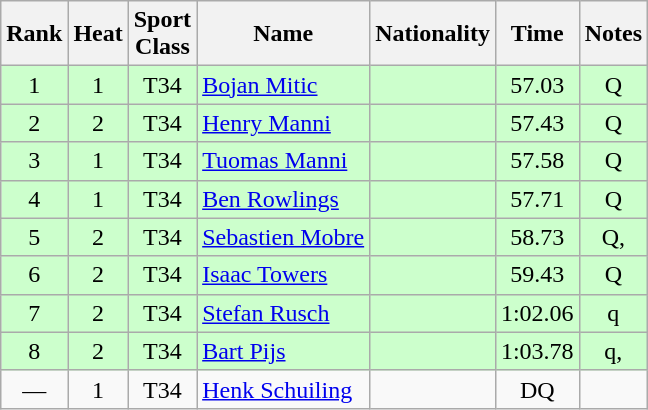<table class="wikitable sortable" style="text-align:center">
<tr>
<th>Rank</th>
<th>Heat</th>
<th>Sport<br>Class</th>
<th>Name</th>
<th>Nationality</th>
<th>Time</th>
<th>Notes</th>
</tr>
<tr bgcolor=ccffcc>
<td>1</td>
<td>1</td>
<td>T34</td>
<td align=left><a href='#'>Bojan Mitic</a></td>
<td align=left></td>
<td>57.03</td>
<td>Q</td>
</tr>
<tr bgcolor=ccffcc>
<td>2</td>
<td>2</td>
<td>T34</td>
<td align=left><a href='#'>Henry Manni</a></td>
<td align=left></td>
<td>57.43</td>
<td>Q</td>
</tr>
<tr bgcolor=ccffcc>
<td>3</td>
<td>1</td>
<td>T34</td>
<td align=left><a href='#'>Tuomas Manni</a></td>
<td align=left></td>
<td>57.58</td>
<td>Q</td>
</tr>
<tr bgcolor=ccffcc>
<td>4</td>
<td>1</td>
<td>T34</td>
<td align=left><a href='#'>Ben Rowlings</a></td>
<td align=left></td>
<td>57.71</td>
<td>Q</td>
</tr>
<tr bgcolor=ccffcc>
<td>5</td>
<td>2</td>
<td>T34</td>
<td align=left><a href='#'>Sebastien Mobre</a></td>
<td align=left></td>
<td>58.73</td>
<td>Q, </td>
</tr>
<tr bgcolor=ccffcc>
<td>6</td>
<td>2</td>
<td>T34</td>
<td align=left><a href='#'>Isaac Towers</a></td>
<td align=left></td>
<td>59.43</td>
<td>Q</td>
</tr>
<tr bgcolor=ccffcc>
<td>7</td>
<td>2</td>
<td>T34</td>
<td align=left><a href='#'>Stefan Rusch</a></td>
<td align=left></td>
<td>1:02.06</td>
<td>q</td>
</tr>
<tr bgcolor=ccffcc>
<td>8</td>
<td>2</td>
<td>T34</td>
<td align=left><a href='#'>Bart Pijs</a></td>
<td align=left></td>
<td>1:03.78</td>
<td>q, </td>
</tr>
<tr>
<td>—</td>
<td>1</td>
<td>T34</td>
<td align=left><a href='#'>Henk Schuiling</a></td>
<td align=left></td>
<td>DQ</td>
<td></td>
</tr>
</table>
